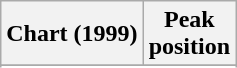<table class="wikitable">
<tr>
<th>Chart (1999)</th>
<th>Peak<br>position</th>
</tr>
<tr>
</tr>
<tr>
</tr>
</table>
